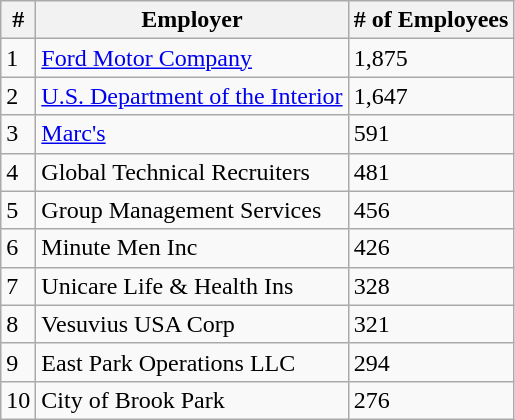<table class="wikitable">
<tr>
<th>#</th>
<th>Employer</th>
<th># of Employees</th>
</tr>
<tr>
<td>1</td>
<td><a href='#'>Ford Motor Company</a></td>
<td>1,875</td>
</tr>
<tr>
<td>2</td>
<td><a href='#'>U.S. Department of the Interior</a></td>
<td>1,647</td>
</tr>
<tr>
<td>3</td>
<td><a href='#'>Marc's</a></td>
<td>591</td>
</tr>
<tr>
<td>4</td>
<td>Global Technical Recruiters</td>
<td>481</td>
</tr>
<tr>
<td>5</td>
<td>Group Management Services</td>
<td>456</td>
</tr>
<tr>
<td>6</td>
<td>Minute Men Inc</td>
<td>426</td>
</tr>
<tr>
<td>7</td>
<td>Unicare Life & Health Ins</td>
<td>328</td>
</tr>
<tr>
<td>8</td>
<td>Vesuvius USA Corp</td>
<td>321</td>
</tr>
<tr>
<td>9</td>
<td>East Park Operations LLC</td>
<td>294</td>
</tr>
<tr>
<td>10</td>
<td>City of Brook Park</td>
<td>276</td>
</tr>
</table>
